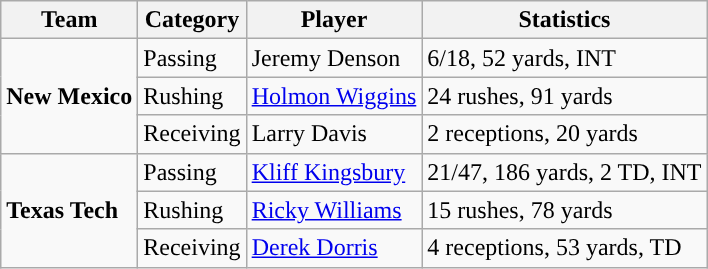<table class="wikitable" style="float: left;">
<tr>
<th>Team</th>
<th>Category</th>
<th>Player</th>
<th>Statistics</th>
</tr>
<tr>
<td rowspan=3><strong>New Mexico</strong></td>
<td>Passing</td>
<td>Jeremy Denson</td>
<td>6/18, 52 yards, INT</td>
</tr>
<tr>
<td>Rushing</td>
<td><a href='#'>Holmon Wiggins</a></td>
<td>24 rushes, 91 yards</td>
</tr>
<tr>
<td>Receiving</td>
<td>Larry Davis</td>
<td>2 receptions, 20 yards</td>
</tr>
<tr>
<td rowspan=3><strong>Texas Tech</strong></td>
<td>Passing</td>
<td><a href='#'>Kliff Kingsbury</a></td>
<td>21/47, 186 yards, 2 TD, INT</td>
</tr>
<tr>
<td>Rushing</td>
<td><a href='#'>Ricky Williams</a></td>
<td>15 rushes, 78 yards</td>
</tr>
<tr>
<td>Receiving</td>
<td><a href='#'>Derek Dorris</a></td>
<td>4 receptions, 53 yards, TD</td>
</tr>
</table>
